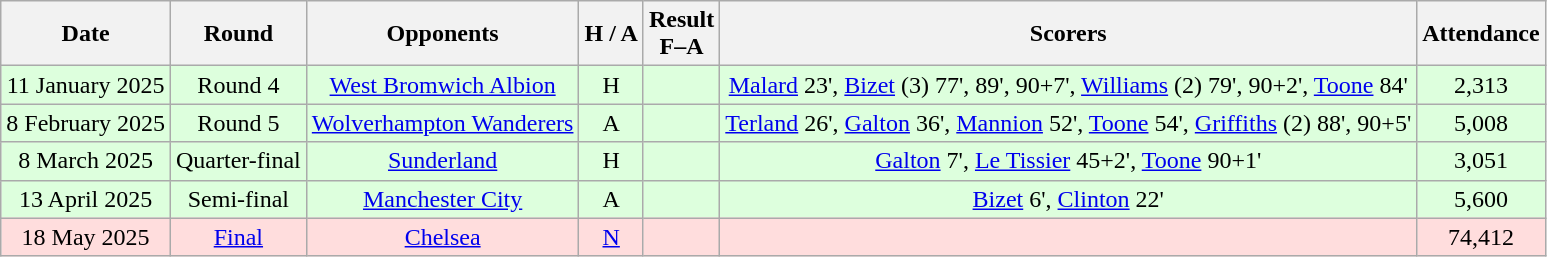<table class="wikitable" style="text-align:center">
<tr>
<th>Date</th>
<th>Round</th>
<th>Opponents</th>
<th>H / A</th>
<th>Result<br>F–A</th>
<th>Scorers</th>
<th>Attendance</th>
</tr>
<tr bgcolor=#ddffdd>
<td>11 January 2025</td>
<td>Round 4</td>
<td><a href='#'>West Bromwich Albion</a></td>
<td>H</td>
<td></td>
<td><a href='#'>Malard</a> 23', <a href='#'>Bizet</a> (3) 77', 89', 90+7', <a href='#'>Williams</a> (2) 79', 90+2', <a href='#'>Toone</a> 84'</td>
<td>2,313</td>
</tr>
<tr bgcolor=#ddffdd>
<td>8 February 2025</td>
<td>Round 5</td>
<td><a href='#'>Wolverhampton Wanderers</a></td>
<td>A</td>
<td></td>
<td><a href='#'>Terland</a> 26', <a href='#'>Galton</a> 36', <a href='#'>Mannion</a> 52', <a href='#'>Toone</a> 54', <a href='#'>Griffiths</a> (2) 88', 90+5'</td>
<td>5,008</td>
</tr>
<tr bgcolor=#ddffdd>
<td>8 March 2025</td>
<td>Quarter-final</td>
<td><a href='#'>Sunderland</a></td>
<td>H</td>
<td></td>
<td><a href='#'>Galton</a> 7', <a href='#'>Le Tissier</a> 45+2', <a href='#'>Toone</a> 90+1'</td>
<td>3,051</td>
</tr>
<tr bgcolor=#ddffdd>
<td>13 April 2025</td>
<td>Semi-final</td>
<td><a href='#'>Manchester City</a></td>
<td>A</td>
<td></td>
<td><a href='#'>Bizet</a> 6', <a href='#'>Clinton</a> 22'</td>
<td>5,600</td>
</tr>
<tr bgcolor=#ffdddd>
<td>18 May 2025</td>
<td><a href='#'>Final</a></td>
<td><a href='#'>Chelsea</a></td>
<td><a href='#'>N</a></td>
<td></td>
<td></td>
<td>74,412</td>
</tr>
</table>
